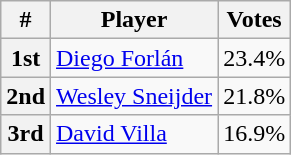<table class="wikitable">
<tr>
<th>#</th>
<th>Player</th>
<th>Votes</th>
</tr>
<tr>
<th>1st</th>
<td> <a href='#'>Diego Forlán</a></td>
<td>23.4%</td>
</tr>
<tr>
<th>2nd</th>
<td> <a href='#'>Wesley Sneijder</a></td>
<td>21.8%</td>
</tr>
<tr>
<th>3rd</th>
<td> <a href='#'>David Villa</a></td>
<td>16.9%</td>
</tr>
</table>
